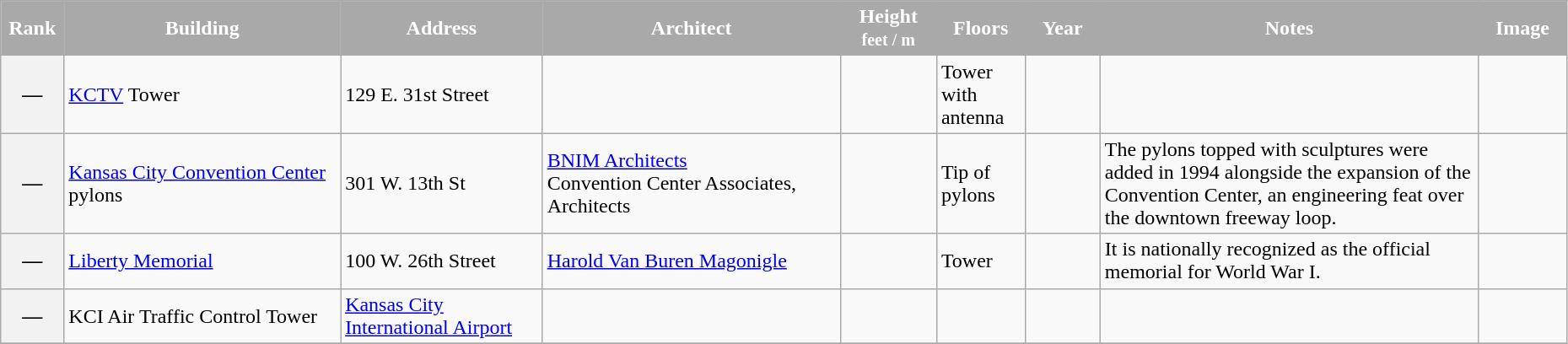<table class="wikitable sortable" padding="5" cellspacing="0" width="98%">
<tr ---- bgcolor="#f9f9f9">
</tr>
<tr>
<th width="50 px" style="background:Darkgray; color:White">Rank</th>
<th width="400 px" style="background:Darkgray; color:White">Building</th>
<th width="250 px" style="background:Darkgray; color:White">Address</th>
<th width="440 px" style="background:Darkgray; color:White">Architect</th>
<th width="100 px" style="background:Darkgray; color:White">Height<br><small>feet / m</small></th>
<th width="80 px" style="background:Darkgray; color:White">Floors</th>
<th width="80 px" style="background:Darkgray; color:White">Year</th>
<th width="590 px" style="background:Darkgray; color:White" class="unsortable">Notes</th>
<th width="90 px" style="background:Darkgray; color:White" class="unsortable">Image</th>
</tr>
<tr>
<th>—</th>
<td><a href='#'>KCTV</a> Tower </td>
<td>129 E. 31st Street</td>
<td></td>
<td></td>
<td>Tower<br>with antenna</td>
<td></td>
<td></td>
<td></td>
</tr>
<tr>
<th>—</th>
<td><a href='#'>Kansas City Convention Center</a> pylons</td>
<td>301 W. 13th St</td>
<td><a href='#'>BNIM Architects</a><br>Convention Center Associates, Architects</td>
<td></td>
<td>Tip of pylons</td>
<td></td>
<td>The pylons topped with sculptures were added in 1994 alongside the expansion of the Convention Center, an engineering feat over the downtown freeway loop.</td>
<td></td>
</tr>
<tr>
<th>—</th>
<td><a href='#'>Liberty Memorial</a></td>
<td>100 W. 26th Street</td>
<td><a href='#'>Harold Van Buren Magonigle</a></td>
<td></td>
<td>Tower</td>
<td></td>
<td>It is nationally recognized as the official memorial for World War I.</td>
<td></td>
</tr>
<tr>
<th>—</th>
<td>KCI Air Traffic Control Tower</td>
<td><a href='#'>Kansas City International Airport</a></td>
<td></td>
<td></td>
<td></td>
<td></td>
<td></td>
<td></td>
</tr>
<tr>
</tr>
</table>
